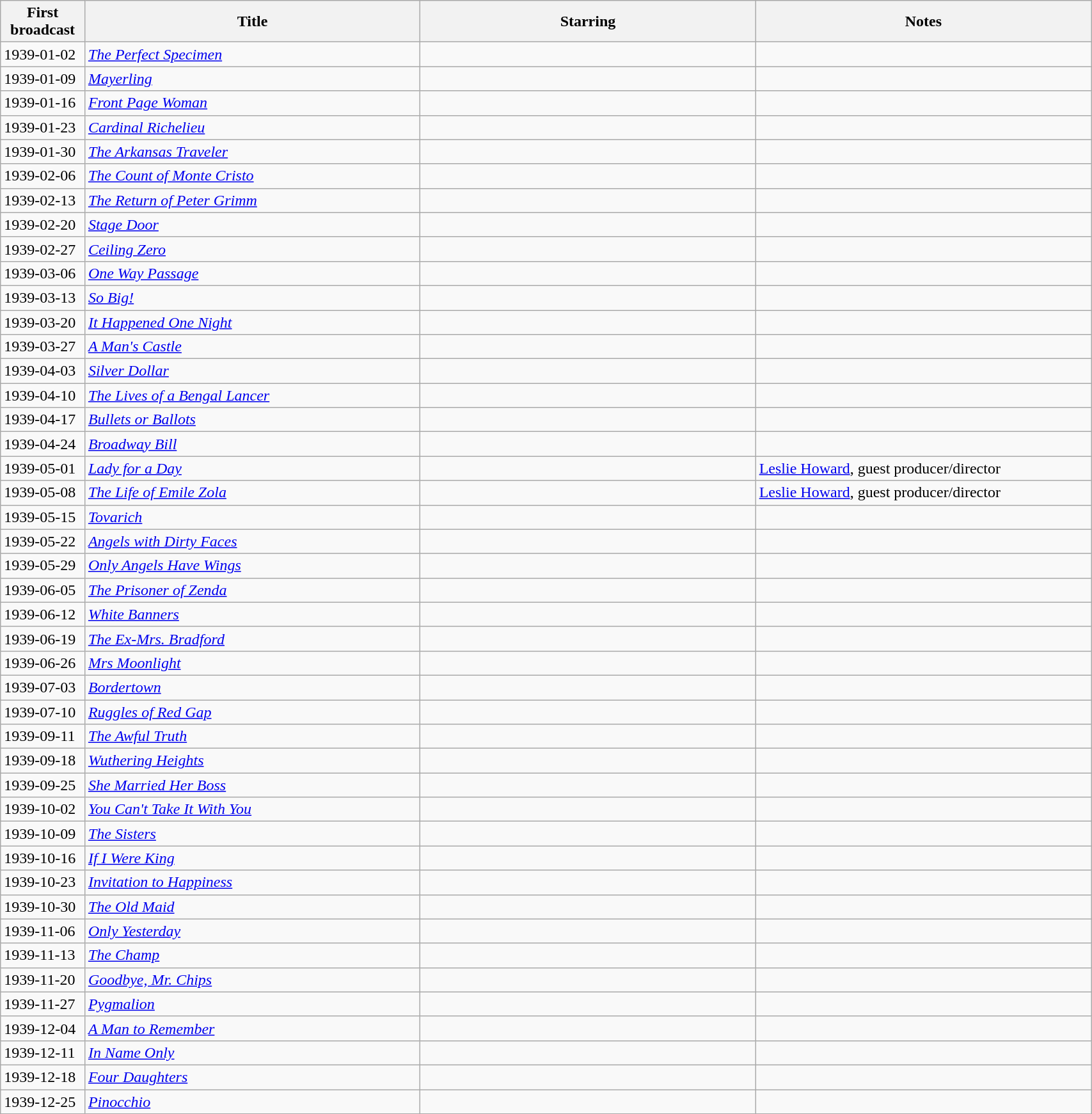<table class="wikitable sortable plainrowheaders" width=90%>
<tr>
<th width=5% scope="col">First broadcast</th>
<th width=25% scope="col">Title</th>
<th width=25% scope="col">Starring</th>
<th width=25% scope="col">Notes</th>
</tr>
<tr>
<td rowspan=>1939-01-02</td>
<td scope="row"><em><a href='#'>The Perfect Specimen</a></em></td>
<td></td>
<td></td>
</tr>
<tr>
<td rowspan=>1939-01-09</td>
<td scope="row"><em><a href='#'>Mayerling</a></em></td>
<td></td>
<td></td>
</tr>
<tr>
<td rowspan=>1939-01-16</td>
<td scope="row"><em><a href='#'>Front Page Woman</a></em></td>
<td></td>
<td></td>
</tr>
<tr>
<td rowspan=>1939-01-23</td>
<td scope="row"><em><a href='#'>Cardinal Richelieu</a></em></td>
<td></td>
<td></td>
</tr>
<tr>
<td rowspan=>1939-01-30</td>
<td scope="row"><em><a href='#'>The Arkansas Traveler</a></em></td>
<td></td>
<td></td>
</tr>
<tr>
<td rowspan=>1939-02-06</td>
<td scope="row"><em><a href='#'>The Count of Monte Cristo</a></em></td>
<td></td>
<td></td>
</tr>
<tr>
<td rowspan=>1939-02-13</td>
<td scope="row"><em><a href='#'>The Return of Peter Grimm</a></em></td>
<td></td>
<td></td>
</tr>
<tr>
<td rowspan=>1939-02-20</td>
<td scope="row"><em><a href='#'>Stage Door</a></em></td>
<td></td>
<td></td>
</tr>
<tr>
<td rowspan=>1939-02-27</td>
<td scope="row"><em><a href='#'>Ceiling Zero</a></em></td>
<td></td>
<td></td>
</tr>
<tr>
<td rowspan=>1939-03-06</td>
<td scope="row"><em><a href='#'>One Way Passage</a></em></td>
<td></td>
<td></td>
</tr>
<tr>
<td rowspan=>1939-03-13</td>
<td scope="row"><em><a href='#'>So Big!</a></em></td>
<td></td>
<td></td>
</tr>
<tr>
<td rowspan=>1939-03-20</td>
<td scope="row"><em><a href='#'>It Happened One Night</a></em></td>
<td></td>
<td></td>
</tr>
<tr>
<td rowspan=>1939-03-27</td>
<td scope="row"><em><a href='#'>A Man's Castle</a></em></td>
<td></td>
<td></td>
</tr>
<tr>
<td rowspan=>1939-04-03</td>
<td scope="row"><em><a href='#'>Silver Dollar</a></em></td>
<td></td>
<td></td>
</tr>
<tr>
<td rowspan=>1939-04-10</td>
<td scope="row"><em><a href='#'>The Lives of a Bengal Lancer</a></em></td>
<td></td>
<td></td>
</tr>
<tr>
<td rowspan=>1939-04-17</td>
<td scope="row"><em><a href='#'>Bullets or Ballots</a></em></td>
<td></td>
<td></td>
</tr>
<tr>
<td rowspan=>1939-04-24</td>
<td scope="row"><em><a href='#'>Broadway Bill</a></em></td>
<td></td>
<td></td>
</tr>
<tr>
<td rowspan=>1939-05-01</td>
<td scope="row"><em><a href='#'>Lady for a Day</a></em></td>
<td></td>
<td><a href='#'>Leslie Howard</a>, guest producer/director</td>
</tr>
<tr>
<td rowspan=>1939-05-08</td>
<td scope="row"><em><a href='#'>The Life of Emile Zola</a></em></td>
<td></td>
<td><a href='#'>Leslie Howard</a>, guest producer/director</td>
</tr>
<tr>
<td rowspan=>1939-05-15</td>
<td scope="row"><em><a href='#'>Tovarich</a></em></td>
<td></td>
<td></td>
</tr>
<tr>
<td rowspan=>1939-05-22</td>
<td scope="row"><em><a href='#'>Angels with Dirty Faces</a></em></td>
<td></td>
<td></td>
</tr>
<tr>
<td rowspan=>1939-05-29</td>
<td scope="row"><em><a href='#'>Only Angels Have Wings</a></em></td>
<td></td>
<td></td>
</tr>
<tr>
<td rowspan=>1939-06-05</td>
<td scope="row"><em><a href='#'>The Prisoner of Zenda</a></em></td>
<td></td>
<td></td>
</tr>
<tr>
<td rowspan=>1939-06-12</td>
<td scope="row"><em><a href='#'>White Banners</a></em></td>
<td></td>
<td></td>
</tr>
<tr>
<td rowspan=>1939-06-19</td>
<td scope="row"><em><a href='#'>The Ex-Mrs. Bradford</a></em></td>
<td></td>
<td></td>
</tr>
<tr>
<td rowspan=>1939-06-26</td>
<td scope="row"><em><a href='#'>Mrs Moonlight</a></em></td>
<td></td>
<td></td>
</tr>
<tr>
<td rowspan=>1939-07-03</td>
<td scope="row"><em><a href='#'>Bordertown</a></em></td>
<td></td>
<td></td>
</tr>
<tr>
<td rowspan=>1939-07-10</td>
<td scope="row"><em><a href='#'>Ruggles of Red Gap</a></em></td>
<td></td>
<td></td>
</tr>
<tr>
<td rowspan=>1939-09-11</td>
<td scope="row"><em><a href='#'>The Awful Truth</a></em></td>
<td></td>
<td></td>
</tr>
<tr>
<td rowspan=>1939-09-18</td>
<td scope="row"><em><a href='#'>Wuthering Heights</a></em></td>
<td></td>
<td></td>
</tr>
<tr>
<td rowspan=>1939-09-25</td>
<td scope="row"><em><a href='#'>She Married Her Boss</a></em></td>
<td></td>
<td></td>
</tr>
<tr>
<td rowspan=>1939-10-02</td>
<td scope="row"><em><a href='#'>You Can't Take It With You</a></em></td>
<td></td>
<td></td>
</tr>
<tr>
<td rowspan=>1939-10-09</td>
<td scope="row"><em><a href='#'>The Sisters</a></em></td>
<td></td>
<td></td>
</tr>
<tr>
<td rowspan=>1939-10-16</td>
<td scope="row"><em><a href='#'>If I Were King</a></em></td>
<td></td>
<td></td>
</tr>
<tr>
<td rowspan=>1939-10-23</td>
<td scope="row"><em><a href='#'>Invitation to Happiness</a></em></td>
<td></td>
<td></td>
</tr>
<tr>
<td rowspan=>1939-10-30</td>
<td scope="row"><em><a href='#'>The Old Maid</a></em></td>
<td></td>
<td></td>
</tr>
<tr>
<td rowspan=>1939-11-06</td>
<td scope="row"><em><a href='#'>Only Yesterday</a></em></td>
<td></td>
<td></td>
</tr>
<tr>
<td rowspan=>1939-11-13</td>
<td scope="row"><em><a href='#'>The Champ</a></em></td>
<td></td>
<td></td>
</tr>
<tr>
<td rowspan=>1939-11-20</td>
<td scope="row"><em><a href='#'>Goodbye, Mr. Chips</a></em></td>
<td></td>
<td></td>
</tr>
<tr>
<td rowspan=>1939-11-27</td>
<td scope="row"><em><a href='#'>Pygmalion</a></em></td>
<td></td>
<td></td>
</tr>
<tr>
<td rowspan=>1939-12-04</td>
<td scope="row"><em><a href='#'>A Man to Remember</a></em></td>
<td></td>
<td></td>
</tr>
<tr>
<td rowspan=>1939-12-11</td>
<td scope="row"><em><a href='#'>In Name Only</a></em></td>
<td></td>
<td></td>
</tr>
<tr>
<td rowspan=>1939-12-18</td>
<td scope="row"><em><a href='#'>Four Daughters</a></em></td>
<td></td>
<td></td>
</tr>
<tr>
<td rowspan=>1939-12-25</td>
<td scope="row"><em><a href='#'>Pinocchio</a></em></td>
<td></td>
<td></td>
</tr>
</table>
